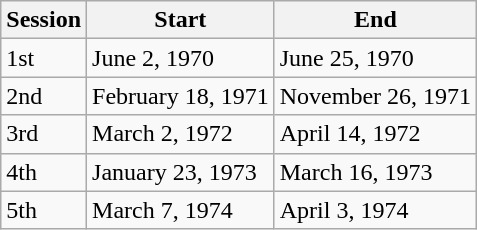<table class="wikitable">
<tr>
<th>Session</th>
<th>Start</th>
<th>End</th>
</tr>
<tr>
<td>1st</td>
<td>June 2, 1970</td>
<td>June 25, 1970</td>
</tr>
<tr>
<td>2nd</td>
<td>February 18, 1971</td>
<td>November 26, 1971</td>
</tr>
<tr>
<td>3rd</td>
<td>March 2, 1972</td>
<td>April 14, 1972</td>
</tr>
<tr>
<td>4th</td>
<td>January 23, 1973</td>
<td>March 16, 1973</td>
</tr>
<tr>
<td>5th</td>
<td>March 7, 1974</td>
<td>April 3, 1974</td>
</tr>
</table>
